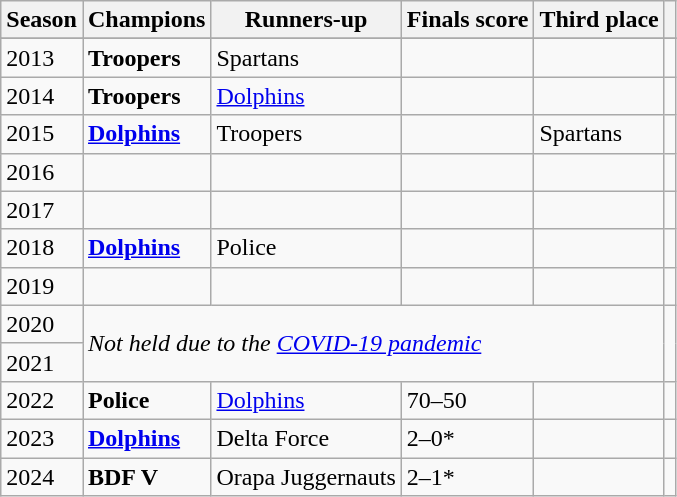<table class="wikitable sortable">
<tr>
<th>Season</th>
<th>Champions</th>
<th>Runners-up</th>
<th>Finals score</th>
<th>Third place</th>
<th></th>
</tr>
<tr>
</tr>
<tr>
<td>2013</td>
<td><strong>Troopers</strong></td>
<td>Spartans</td>
<td></td>
<td></td>
<td></td>
</tr>
<tr>
<td>2014</td>
<td><strong>Troopers</strong></td>
<td><a href='#'>Dolphins</a></td>
<td></td>
<td></td>
<td></td>
</tr>
<tr>
<td>2015</td>
<td><strong><a href='#'>Dolphins</a></strong></td>
<td>Troopers</td>
<td></td>
<td>Spartans</td>
<td></td>
</tr>
<tr>
<td>2016</td>
<td></td>
<td></td>
<td></td>
<td></td>
<td></td>
</tr>
<tr>
<td>2017</td>
<td></td>
<td></td>
<td></td>
<td></td>
<td></td>
</tr>
<tr>
<td>2018</td>
<td><strong><a href='#'>Dolphins</a></strong></td>
<td>Police</td>
<td></td>
<td></td>
<td></td>
</tr>
<tr>
<td>2019</td>
<td></td>
<td></td>
<td></td>
<td></td>
<td></td>
</tr>
<tr>
<td>2020</td>
<td colspan="4" rowspan="2"><em>Not held due to the <a href='#'>COVID-19 pandemic</a></em></td>
<td rowspan="2"></td>
</tr>
<tr>
<td>2021</td>
</tr>
<tr>
<td>2022</td>
<td><strong>Police</strong></td>
<td><a href='#'>Dolphins</a></td>
<td>70–50</td>
<td align="“center”"></td>
<td align="“center”"></td>
</tr>
<tr>
<td>2023</td>
<td><a href='#'><strong>Dolphins</strong></a></td>
<td>Delta Force</td>
<td>2–0*</td>
<td align="“center”"></td>
<td align="“center”"></td>
</tr>
<tr>
<td>2024</td>
<td><strong>BDF V</strong></td>
<td>Orapa Juggernauts</td>
<td>2–1*</td>
<td></td>
<td></td>
</tr>
</table>
